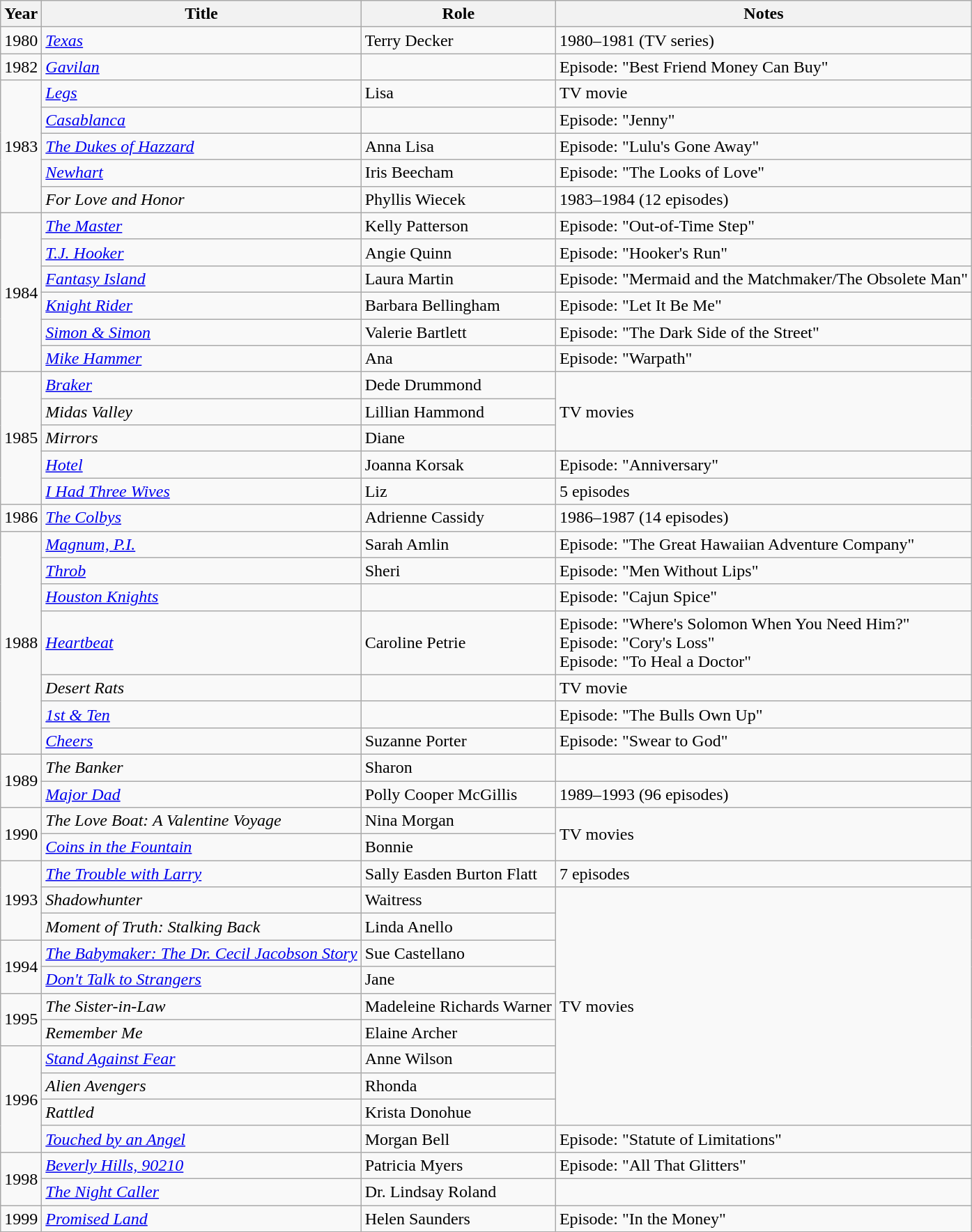<table class="wikitable">
<tr>
<th>Year</th>
<th>Title</th>
<th>Role</th>
<th>Notes</th>
</tr>
<tr>
<td>1980</td>
<td><em><a href='#'>Texas</a></em></td>
<td>Terry Decker</td>
<td>1980–1981 (TV series)</td>
</tr>
<tr>
<td>1982</td>
<td><em><a href='#'>Gavilan</a></em></td>
<td></td>
<td>Episode: "Best Friend Money Can Buy"</td>
</tr>
<tr>
<td rowspan=5>1983</td>
<td><em><a href='#'>Legs</a></em></td>
<td>Lisa</td>
<td>TV movie</td>
</tr>
<tr>
<td><em><a href='#'>Casablanca</a></em></td>
<td></td>
<td>Episode: "Jenny"</td>
</tr>
<tr>
<td><em><a href='#'>The Dukes of Hazzard</a></em></td>
<td>Anna Lisa</td>
<td>Episode: "Lulu's Gone Away"</td>
</tr>
<tr>
<td><em><a href='#'>Newhart</a></em></td>
<td>Iris Beecham</td>
<td>Episode: "The Looks of Love"</td>
</tr>
<tr>
<td><em>For Love and Honor</em></td>
<td>Phyllis Wiecek</td>
<td>1983–1984 (12 episodes)</td>
</tr>
<tr>
<td rowspan=6>1984</td>
<td><em><a href='#'>The Master</a></em></td>
<td>Kelly Patterson</td>
<td>Episode: "Out-of-Time Step"</td>
</tr>
<tr>
<td><em><a href='#'>T.J. Hooker</a></em></td>
<td>Angie Quinn</td>
<td>Episode: "Hooker's Run"</td>
</tr>
<tr>
<td><em><a href='#'>Fantasy Island</a></em></td>
<td>Laura Martin</td>
<td>Episode: "Mermaid and the Matchmaker/The Obsolete Man"</td>
</tr>
<tr>
<td><em><a href='#'>Knight Rider</a></em></td>
<td>Barbara Bellingham</td>
<td>Episode: "Let It Be Me"</td>
</tr>
<tr>
<td><em><a href='#'>Simon & Simon</a></em></td>
<td>Valerie Bartlett</td>
<td>Episode: "The Dark Side of the Street"</td>
</tr>
<tr>
<td><em><a href='#'>Mike Hammer</a></em></td>
<td>Ana</td>
<td>Episode: "Warpath"</td>
</tr>
<tr>
<td rowspan=5>1985</td>
<td><em><a href='#'>Braker</a></em></td>
<td>Dede Drummond</td>
<td rowspan=3>TV movies</td>
</tr>
<tr>
<td><em>Midas Valley</em></td>
<td>Lillian Hammond</td>
</tr>
<tr>
<td><em>Mirrors</em></td>
<td>Diane</td>
</tr>
<tr>
<td><em><a href='#'>Hotel</a></em></td>
<td>Joanna Korsak</td>
<td>Episode: "Anniversary"</td>
</tr>
<tr>
<td><em><a href='#'>I Had Three Wives</a></em></td>
<td>Liz</td>
<td>5 episodes</td>
</tr>
<tr>
<td>1986</td>
<td><em><a href='#'>The Colbys</a></em></td>
<td>Adrienne Cassidy</td>
<td>1986–1987 (14 episodes)</td>
</tr>
<tr>
<td rowspan=7>1988</td>
<td><em><a href='#'>Magnum, P.I.</a></em></td>
<td>Sarah Amlin</td>
<td>Episode: "The Great Hawaiian Adventure Company"</td>
</tr>
<tr>
<td><em><a href='#'>Throb</a></em></td>
<td>Sheri</td>
<td>Episode: "Men Without Lips"</td>
</tr>
<tr>
<td><em><a href='#'>Houston Knights</a></em></td>
<td></td>
<td>Episode: "Cajun Spice"</td>
</tr>
<tr>
<td><em><a href='#'>Heartbeat</a></em></td>
<td>Caroline Petrie</td>
<td>Episode: "Where's Solomon When You Need Him?"<br>Episode: "Cory's Loss"<br>Episode: "To Heal a Doctor"</td>
</tr>
<tr>
<td><em>Desert Rats</em></td>
<td></td>
<td>TV movie</td>
</tr>
<tr>
<td><em><a href='#'>1st & Ten</a></em></td>
<td></td>
<td>Episode: "The Bulls Own Up"</td>
</tr>
<tr>
<td><em><a href='#'>Cheers</a></em></td>
<td>Suzanne Porter</td>
<td>Episode: "Swear to God"</td>
</tr>
<tr>
<td rowspan=2>1989</td>
<td><em>The Banker</em></td>
<td>Sharon</td>
<td></td>
</tr>
<tr>
<td><em><a href='#'>Major Dad</a></em></td>
<td>Polly Cooper McGillis</td>
<td>1989–1993 (96 episodes)</td>
</tr>
<tr>
<td rowspan=2>1990</td>
<td><em>The Love Boat: A Valentine Voyage</em></td>
<td>Nina Morgan</td>
<td rowspan=2>TV movies</td>
</tr>
<tr>
<td><em><a href='#'>Coins in the Fountain</a></em></td>
<td>Bonnie</td>
</tr>
<tr>
<td rowspan=3>1993</td>
<td><em><a href='#'>The Trouble with Larry</a></em></td>
<td>Sally Easden Burton Flatt</td>
<td>7 episodes</td>
</tr>
<tr>
<td><em>Shadowhunter</em></td>
<td>Waitress</td>
<td rowspan=9>TV movies</td>
</tr>
<tr>
<td><em>Moment of Truth: Stalking Back</em></td>
<td>Linda Anello</td>
</tr>
<tr>
<td rowspan=2>1994</td>
<td><em><a href='#'>The Babymaker: The Dr. Cecil Jacobson Story</a></em></td>
<td>Sue Castellano</td>
</tr>
<tr>
<td><em><a href='#'>Don't Talk to Strangers</a></em></td>
<td>Jane</td>
</tr>
<tr>
<td rowspan=2>1995</td>
<td><em>The Sister-in-Law</em></td>
<td>Madeleine Richards Warner</td>
</tr>
<tr>
<td><em>Remember Me</em></td>
<td>Elaine Archer</td>
</tr>
<tr>
<td rowspan=4>1996</td>
<td><em><a href='#'>Stand Against Fear</a></em></td>
<td>Anne Wilson</td>
</tr>
<tr>
<td><em>Alien Avengers</em></td>
<td>Rhonda</td>
</tr>
<tr>
<td><em>Rattled</em></td>
<td>Krista Donohue</td>
</tr>
<tr>
<td><em><a href='#'>Touched by an Angel</a></em></td>
<td>Morgan Bell</td>
<td>Episode: "Statute of Limitations"</td>
</tr>
<tr>
<td rowspan=2>1998</td>
<td><em><a href='#'>Beverly Hills, 90210</a></em></td>
<td>Patricia Myers</td>
<td>Episode: "All That Glitters"</td>
</tr>
<tr>
<td><em><a href='#'>The Night Caller</a></em></td>
<td>Dr. Lindsay Roland</td>
<td></td>
</tr>
<tr>
<td>1999</td>
<td><em><a href='#'>Promised Land</a></em></td>
<td>Helen Saunders</td>
<td>Episode: "In the Money"</td>
</tr>
</table>
